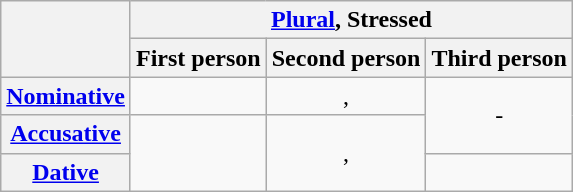<table class="wikitable">
<tr align=center>
<th rowspan="2"></th>
<th colspan="3"><a href='#'>Plural</a>, Stressed</th>
</tr>
<tr align=center>
<th>First person</th>
<th>Second person</th>
<th>Third person</th>
</tr>
<tr align=center>
<th><a href='#'>Nominative</a></th>
<td></td>
<td>, </td>
<td rowspan="2">-</td>
</tr>
<tr align=center>
<th><a href='#'>Accusative</a></th>
<td rowspan="2"></td>
<td rowspan="2">, </td>
</tr>
<tr align=center>
<th><a href='#'>Dative</a></th>
<td></td>
</tr>
</table>
